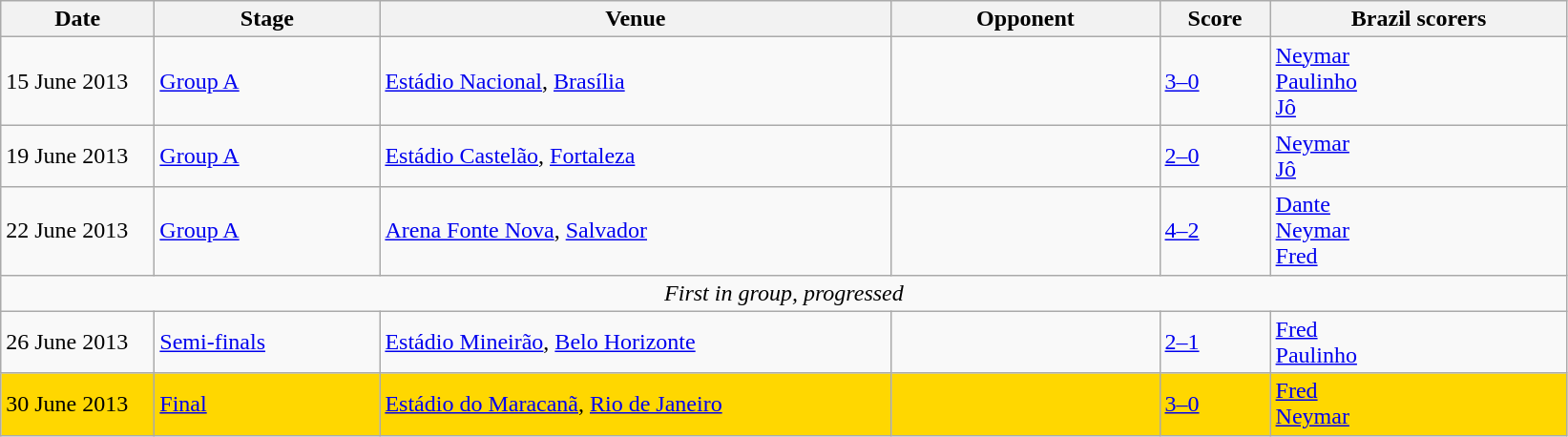<table class="wikitable">
<tr>
<th width=100px>Date</th>
<th width=150px>Stage</th>
<th width=350px>Venue</th>
<th width=180px>Opponent</th>
<th width=70px>Score</th>
<th width=200px>Brazil scorers</th>
</tr>
<tr>
<td>15 June 2013</td>
<td><a href='#'>Group A</a></td>
<td><a href='#'>Estádio Nacional</a>, <a href='#'>Brasília</a></td>
<td></td>
<td><a href='#'>3–0</a></td>
<td><a href='#'>Neymar</a>  <br> <a href='#'>Paulinho</a>  <br> <a href='#'>Jô</a> </td>
</tr>
<tr>
<td>19 June 2013</td>
<td><a href='#'>Group A</a></td>
<td><a href='#'>Estádio Castelão</a>, <a href='#'>Fortaleza</a></td>
<td></td>
<td><a href='#'>2–0</a></td>
<td><a href='#'>Neymar</a>  <br> <a href='#'>Jô</a> </td>
</tr>
<tr>
<td>22 June 2013</td>
<td><a href='#'>Group A</a></td>
<td><a href='#'>Arena Fonte Nova</a>, <a href='#'>Salvador</a></td>
<td></td>
<td><a href='#'>4–2</a></td>
<td><a href='#'>Dante</a>  <br> <a href='#'>Neymar</a>  <br> <a href='#'>Fred</a> </td>
</tr>
<tr>
<td colspan="6" style="text-align:center;"><em>First in group, progressed</em></td>
</tr>
<tr>
<td>26 June 2013</td>
<td><a href='#'>Semi-finals</a></td>
<td><a href='#'>Estádio Mineirão</a>, <a href='#'>Belo Horizonte</a></td>
<td></td>
<td><a href='#'>2–1</a></td>
<td><a href='#'>Fred</a>  <br> <a href='#'>Paulinho</a> </td>
</tr>
<tr style="background:gold;">
<td>30 June 2013</td>
<td><a href='#'>Final</a></td>
<td><a href='#'>Estádio do Maracanã</a>, <a href='#'>Rio de Janeiro</a></td>
<td></td>
<td><a href='#'>3–0</a></td>
<td><a href='#'>Fred</a>  <br> <a href='#'>Neymar</a> </td>
</tr>
</table>
